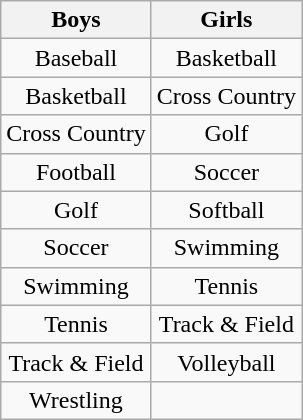<table class="wikitable" style="text-align:center">
<tr>
<th>Boys</th>
<th>Girls</th>
</tr>
<tr>
<td>Baseball</td>
<td>Basketball</td>
</tr>
<tr>
<td>Basketball</td>
<td>Cross Country</td>
</tr>
<tr>
<td>Cross Country</td>
<td>Golf</td>
</tr>
<tr>
<td>Football</td>
<td>Soccer</td>
</tr>
<tr>
<td>Golf</td>
<td>Softball</td>
</tr>
<tr>
<td>Soccer</td>
<td>Swimming</td>
</tr>
<tr>
<td>Swimming</td>
<td>Tennis</td>
</tr>
<tr>
<td>Tennis</td>
<td>Track & Field</td>
</tr>
<tr>
<td>Track & Field</td>
<td>Volleyball</td>
</tr>
<tr>
<td>Wrestling</td>
<td></td>
</tr>
</table>
